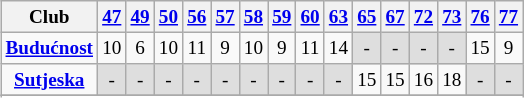<table class="wikitable sortable" style="text-align:center; font-size:80%; margin-left:1em">
<tr>
<th>Club</th>
<th><a href='#'>47</a></th>
<th><a href='#'>49</a></th>
<th><a href='#'>50</a></th>
<th><a href='#'>56</a></th>
<th><a href='#'>57</a></th>
<th><a href='#'>58</a></th>
<th><a href='#'>59</a></th>
<th><a href='#'>60</a></th>
<th><a href='#'>63</a></th>
<th><a href='#'>65</a></th>
<th><a href='#'>67</a></th>
<th><a href='#'>72</a></th>
<th><a href='#'>73</a></th>
<th><a href='#'>76</a></th>
<th><a href='#'>77</a></th>
</tr>
<tr>
<td><strong> <a href='#'>Budućnost</a> </strong></td>
<td>10</td>
<td>6</td>
<td>10</td>
<td>11</td>
<td>9</td>
<td>10</td>
<td>9</td>
<td>11</td>
<td>14</td>
<td style="background:#dedede;">-</td>
<td style="background:#dedede;">-</td>
<td style="background:#dedede;">-</td>
<td style="background:#dedede;">-</td>
<td>15</td>
<td>9</td>
</tr>
<tr>
<td><strong> <a href='#'>Sutjeska</a> </strong></td>
<td style="background:#dedede;">-</td>
<td style="background:#dedede;">-</td>
<td style="background:#dedede;">-</td>
<td style="background:#dedede;">-</td>
<td style="background:#dedede;">-</td>
<td style="background:#dedede;">-</td>
<td style="background:#dedede;">-</td>
<td style="background:#dedede;">-</td>
<td style="background:#dedede;">-</td>
<td>15</td>
<td>15</td>
<td>16</td>
<td>18</td>
<td style="background:#dedede;">-</td>
<td style="background:#dedede;">-</td>
</tr>
<tr>
</tr>
<tr class="sortbottom">
</tr>
</table>
